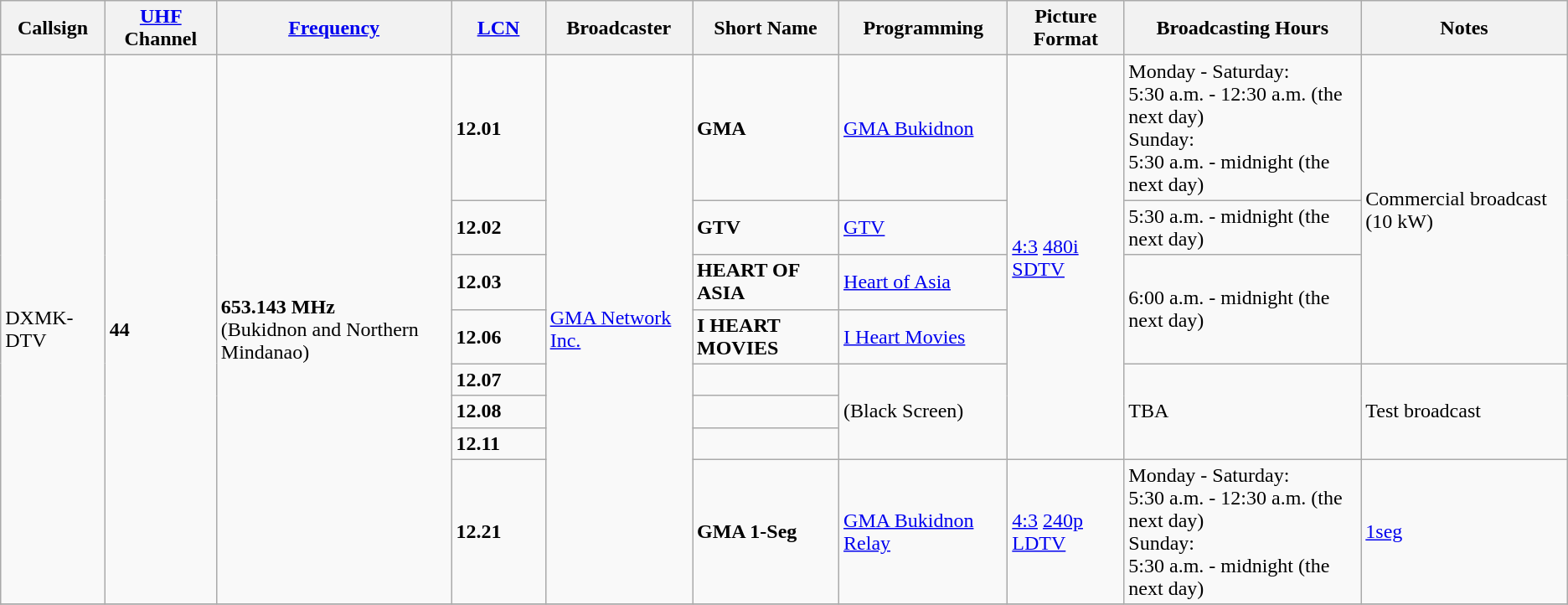<table class="wikitable sortable">
<tr>
<th>Callsign</th>
<th class="unsortable"><a href='#'>UHF</a> Channel</th>
<th class="unsortable"><a href='#'>Frequency</a></th>
<th width="6%"><a href='#'>LCN</a></th>
<th>Broadcaster</th>
<th>Short Name</th>
<th class="unsortable">Programming</th>
<th class="unsortable">Picture Format</th>
<th>Broadcasting Hours</th>
<th>Notes</th>
</tr>
<tr>
<td rowspan="8">DXMK-DTV</td>
<td rowspan="8"><strong>44</strong></td>
<td rowspan="8"><strong>653.143 MHz</strong><br>(Bukidnon and Northern Mindanao)</td>
<td><strong>12.01</strong></td>
<td rowspan="8"><a href='#'>GMA Network Inc.</a></td>
<td><strong>GMA</strong></td>
<td><a href='#'>GMA Bukidnon</a></td>
<td rowspan="7"><a href='#'>4:3</a> <a href='#'>480i</a> <a href='#'>SDTV</a></td>
<td>Monday - Saturday: <br> 5:30 a.m. - 12:30 a.m. (the next day) <br> Sunday: <br> 5:30 a.m. - midnight (the next day)</td>
<td rowspan="4">Commercial broadcast (10 kW)</td>
</tr>
<tr>
<td><strong>12.02</strong></td>
<td><strong>GTV</strong></td>
<td><a href='#'>GTV</a></td>
<td rowspan="1">5:30 a.m. - midnight (the next day)</td>
</tr>
<tr>
<td><strong>12.03</strong></td>
<td><strong>HEART OF ASIA</strong></td>
<td><a href='#'>Heart of Asia</a></td>
<td rowspan="2">6:00 a.m. - midnight (the next day)</td>
</tr>
<tr>
<td><strong>12.06</strong></td>
<td><strong>I HEART MOVIES</strong></td>
<td><a href='#'>I Heart Movies</a></td>
</tr>
<tr>
<td><strong>12.07</strong></td>
<td></td>
<td rowspan="3">(Black Screen)</td>
<td rowspan="3">TBA</td>
<td rowspan="3">Test broadcast</td>
</tr>
<tr>
<td><strong>12.08</strong></td>
<td></td>
</tr>
<tr>
<td><strong>12.11</strong></td>
<td></td>
</tr>
<tr>
<td><strong>12.21</strong></td>
<td><strong>GMA 1-Seg</strong></td>
<td><a href='#'>GMA Bukidnon Relay</a></td>
<td><a href='#'>4:3</a> <a href='#'>240p</a> <a href='#'>LDTV</a></td>
<td>Monday - Saturday: <br> 5:30 a.m. - 12:30 a.m. (the next day) <br> Sunday: <br> 5:30 a.m. - midnight (the next day)</td>
<td><a href='#'>1seg</a></td>
</tr>
<tr>
</tr>
</table>
